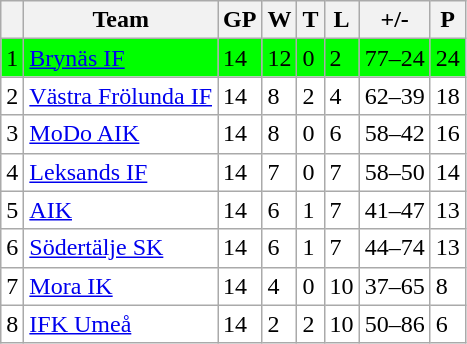<table class="wikitable">
<tr>
<th></th>
<th>Team</th>
<th>GP</th>
<th>W</th>
<th>T</th>
<th>L</th>
<th>+/-</th>
<th>P</th>
</tr>
<tr style="background:#00FF00">
<td>1</td>
<td><a href='#'>Brynäs IF</a></td>
<td>14</td>
<td>12</td>
<td>0</td>
<td>2</td>
<td>77–24</td>
<td>24</td>
</tr>
<tr style="background:#FFFFFF">
<td>2</td>
<td><a href='#'>Västra Frölunda IF</a></td>
<td>14</td>
<td>8</td>
<td>2</td>
<td>4</td>
<td>62–39</td>
<td>18</td>
</tr>
<tr style="background:#FFFFFF">
<td>3</td>
<td><a href='#'>MoDo AIK</a></td>
<td>14</td>
<td>8</td>
<td>0</td>
<td>6</td>
<td>58–42</td>
<td>16</td>
</tr>
<tr style="background:#FFFFFF">
<td>4</td>
<td><a href='#'>Leksands IF</a></td>
<td>14</td>
<td>7</td>
<td>0</td>
<td>7</td>
<td>58–50</td>
<td>14</td>
</tr>
<tr style="background:#FFFFFF">
<td>5</td>
<td><a href='#'>AIK</a></td>
<td>14</td>
<td>6</td>
<td>1</td>
<td>7</td>
<td>41–47</td>
<td>13</td>
</tr>
<tr style="background:#FFFFFF">
<td>6</td>
<td><a href='#'>Södertälje SK</a></td>
<td>14</td>
<td>6</td>
<td>1</td>
<td>7</td>
<td>44–74</td>
<td>13</td>
</tr>
<tr style="background:#FFFFFF">
<td>7</td>
<td><a href='#'>Mora IK</a></td>
<td>14</td>
<td>4</td>
<td>0</td>
<td>10</td>
<td>37–65</td>
<td>8</td>
</tr>
<tr style="background:#FFFFFF">
<td>8</td>
<td><a href='#'>IFK Umeå</a></td>
<td>14</td>
<td>2</td>
<td>2</td>
<td>10</td>
<td>50–86</td>
<td>6</td>
</tr>
</table>
